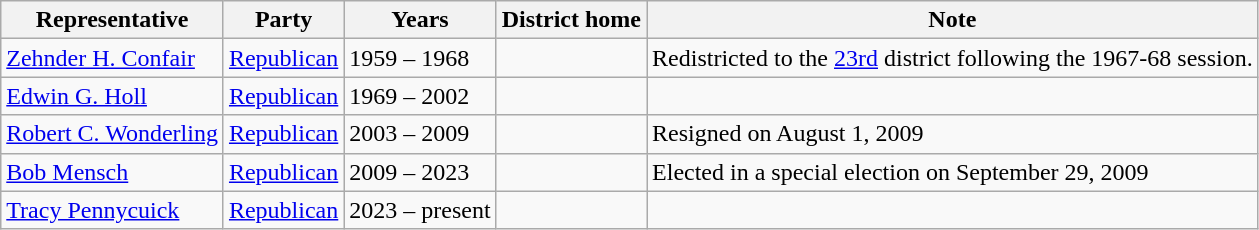<table class=wikitable>
<tr valign=bottom>
<th>Representative</th>
<th>Party</th>
<th>Years</th>
<th>District home</th>
<th>Note</th>
</tr>
<tr>
<td><a href='#'>Zehnder H. Confair</a></td>
<td><a href='#'>Republican</a></td>
<td>1959 – 1968</td>
<td></td>
<td>Redistricted to the <a href='#'>23rd</a> district following the 1967-68 session.</td>
</tr>
<tr>
<td><a href='#'>Edwin G. Holl</a></td>
<td><a href='#'>Republican</a></td>
<td>1969 – 2002</td>
<td></td>
<td></td>
</tr>
<tr>
<td><a href='#'>Robert C. Wonderling</a></td>
<td><a href='#'>Republican</a></td>
<td>2003 – 2009</td>
<td></td>
<td>Resigned on August 1, 2009</td>
</tr>
<tr>
<td><a href='#'>Bob Mensch</a></td>
<td><a href='#'>Republican</a></td>
<td>2009 – 2023</td>
<td></td>
<td>Elected in a special election on September 29, 2009</td>
</tr>
<tr>
<td><a href='#'>Tracy Pennycuick</a></td>
<td><a href='#'>Republican</a></td>
<td>2023 – present</td>
<td></td>
<td></td>
</tr>
</table>
